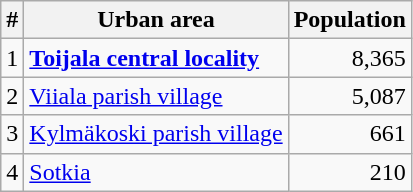<table class="wikitable sortable">
<tr>
<th>#</th>
<th>Urban area</th>
<th>Population</th>
</tr>
<tr>
<td align="center">1</td>
<td><strong><a href='#'>Toijala central locality</a></strong></td>
<td align="right">8,365</td>
</tr>
<tr>
<td align="center">2</td>
<td><a href='#'>Viiala parish village</a></td>
<td align="right">5,087</td>
</tr>
<tr>
<td align="center">3</td>
<td><a href='#'>Kylmäkoski parish village</a></td>
<td align="right">661</td>
</tr>
<tr>
<td align="center">4</td>
<td><a href='#'>Sotkia</a></td>
<td align="right">210</td>
</tr>
</table>
